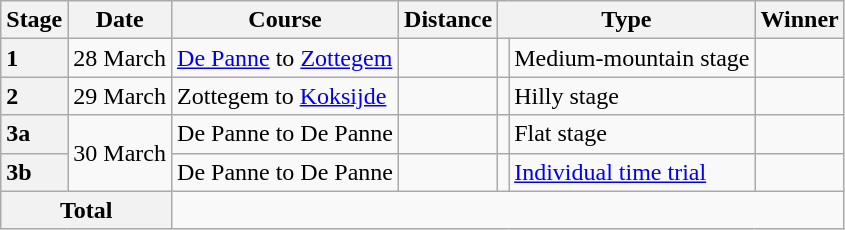<table class="wikitable">
<tr>
<th>Stage</th>
<th>Date</th>
<th>Course</th>
<th>Distance</th>
<th colspan="2">Type</th>
<th>Winner</th>
</tr>
<tr>
<th style="text-align:left">1</th>
<td align=right>28 March</td>
<td><a href='#'>De Panne</a> to <a href='#'>Zottegem</a></td>
<td style="text-align:center;"></td>
<td></td>
<td>Medium-mountain stage</td>
<td></td>
</tr>
<tr>
<th style="text-align:left">2</th>
<td align=right>29 March</td>
<td>Zottegem to <a href='#'>Koksijde</a></td>
<td style="text-align:center;"></td>
<td></td>
<td>Hilly stage</td>
<td></td>
</tr>
<tr>
<th style="text-align:left">3a</th>
<td style="text-align:right;" rowspan="2">30 March</td>
<td>De Panne to De Panne</td>
<td style="text-align:center;"></td>
<td></td>
<td>Flat stage</td>
<td></td>
</tr>
<tr>
<th style="text-align:left">3b</th>
<td>De Panne to De Panne</td>
<td style="text-align:center;"></td>
<td></td>
<td><a href='#'>Individual time trial</a></td>
<td></td>
</tr>
<tr>
<th colspan="2">Total</th>
<td colspan="5" style="text-align:center;"></td>
</tr>
</table>
